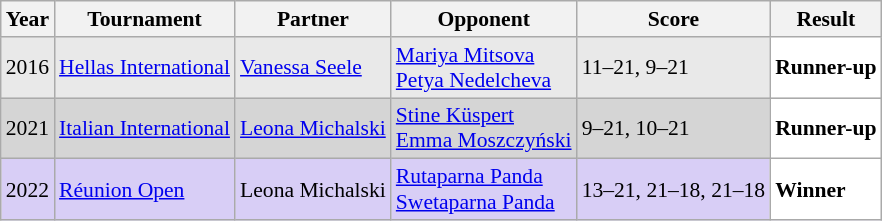<table class="sortable wikitable" style="font-size: 90%;">
<tr>
<th>Year</th>
<th>Tournament</th>
<th>Partner</th>
<th>Opponent</th>
<th>Score</th>
<th>Result</th>
</tr>
<tr style="background:#E9E9E9">
<td align="center">2016</td>
<td align="left"><a href='#'>Hellas International</a></td>
<td align="left"> <a href='#'>Vanessa Seele</a></td>
<td align="left"> <a href='#'>Mariya Mitsova</a><br> <a href='#'>Petya Nedelcheva</a></td>
<td align="left">11–21, 9–21</td>
<td style="text-align:left; background:white"> <strong>Runner-up</strong></td>
</tr>
<tr style="background:#D5D5D5">
<td align="center">2021</td>
<td align="left"><a href='#'>Italian International</a></td>
<td align="left"> <a href='#'>Leona Michalski</a></td>
<td align="left"> <a href='#'>Stine Küspert</a><br> <a href='#'>Emma Moszczyński</a></td>
<td align="left">9–21, 10–21</td>
<td style="text-align:left; background:white"> <strong>Runner-up</strong></td>
</tr>
<tr style="background:#D8CEF6">
<td align="center">2022</td>
<td align="left"><a href='#'>Réunion Open</a></td>
<td align="left"> Leona Michalski</td>
<td align="left"> <a href='#'>Rutaparna Panda</a><br> <a href='#'>Swetaparna Panda</a></td>
<td align="left">13–21, 21–18, 21–18</td>
<td style="text-align:left; background:white"> <strong>Winner</strong></td>
</tr>
</table>
